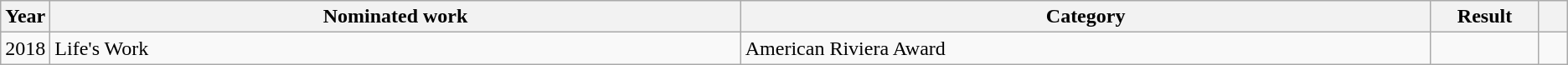<table class="wikitable sortable">
<tr>
<th scope="col" style="width:1em;">Year</th>
<th scope="col" style="width:35em;">Nominated work</th>
<th scope="col" style="width:35em;">Category</th>
<th scope="col" style="width:5em;">Result</th>
<th scope="col" style="width:1em;" class="unsortable"></th>
</tr>
<tr>
<td>2018</td>
<td>Life's Work</td>
<td>American Riviera Award</td>
<td></td>
<td style="text-align:center;"></td>
</tr>
</table>
